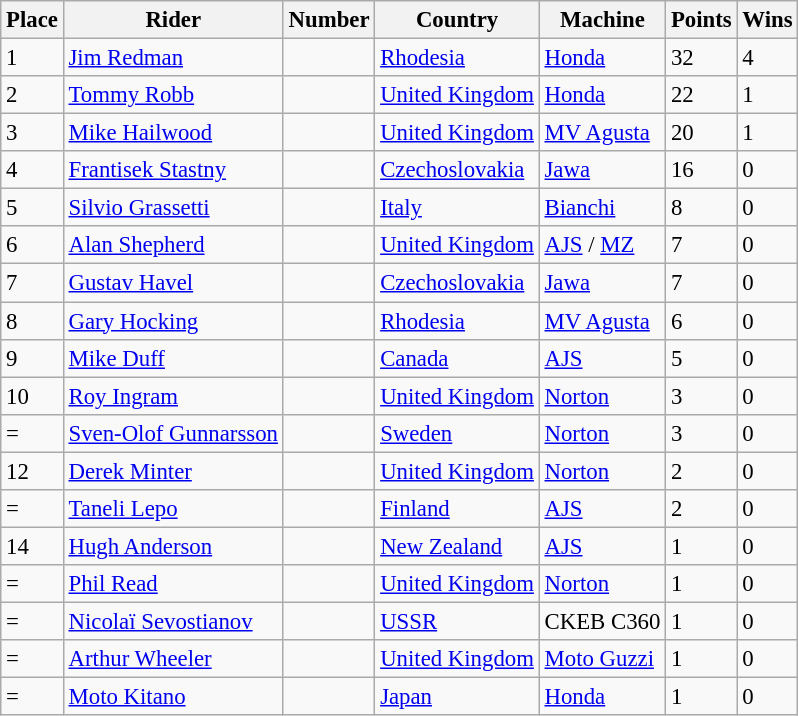<table class="wikitable" style="font-size: 95%;">
<tr>
<th>Place</th>
<th>Rider</th>
<th>Number</th>
<th>Country</th>
<th>Machine</th>
<th>Points</th>
<th>Wins</th>
</tr>
<tr>
<td>1</td>
<td> <a href='#'>Jim Redman</a></td>
<td></td>
<td><a href='#'>Rhodesia</a></td>
<td><a href='#'>Honda</a></td>
<td>32</td>
<td>4</td>
</tr>
<tr>
<td>2</td>
<td> <a href='#'>Tommy Robb</a></td>
<td></td>
<td><a href='#'>United Kingdom</a></td>
<td><a href='#'>Honda</a></td>
<td>22</td>
<td>1</td>
</tr>
<tr>
<td>3</td>
<td> <a href='#'>Mike Hailwood</a></td>
<td></td>
<td><a href='#'>United Kingdom</a></td>
<td><a href='#'>MV Agusta</a></td>
<td>20</td>
<td>1</td>
</tr>
<tr>
<td>4</td>
<td> <a href='#'>Frantisek Stastny</a></td>
<td></td>
<td><a href='#'>Czechoslovakia</a></td>
<td><a href='#'>Jawa</a></td>
<td>16</td>
<td>0</td>
</tr>
<tr>
<td>5</td>
<td> <a href='#'>Silvio Grassetti</a></td>
<td></td>
<td><a href='#'>Italy</a></td>
<td><a href='#'>Bianchi</a></td>
<td>8</td>
<td>0</td>
</tr>
<tr>
<td>6</td>
<td> <a href='#'>Alan Shepherd</a></td>
<td></td>
<td><a href='#'>United Kingdom</a></td>
<td><a href='#'>AJS</a> / <a href='#'>MZ</a></td>
<td>7</td>
<td>0</td>
</tr>
<tr>
<td>7</td>
<td> <a href='#'>Gustav Havel</a></td>
<td></td>
<td><a href='#'>Czechoslovakia</a></td>
<td><a href='#'>Jawa</a></td>
<td>7</td>
<td>0</td>
</tr>
<tr>
<td>8</td>
<td> <a href='#'>Gary Hocking</a></td>
<td></td>
<td><a href='#'>Rhodesia</a></td>
<td><a href='#'>MV Agusta</a></td>
<td>6</td>
<td>0</td>
</tr>
<tr>
<td>9</td>
<td> <a href='#'>Mike Duff</a></td>
<td></td>
<td><a href='#'>Canada</a></td>
<td><a href='#'>AJS</a></td>
<td>5</td>
<td>0</td>
</tr>
<tr>
<td>10</td>
<td> <a href='#'>Roy Ingram</a></td>
<td></td>
<td><a href='#'>United Kingdom</a></td>
<td><a href='#'>Norton</a></td>
<td>3</td>
<td>0</td>
</tr>
<tr>
<td>=</td>
<td> <a href='#'>Sven-Olof Gunnarsson</a></td>
<td></td>
<td><a href='#'>Sweden</a></td>
<td><a href='#'>Norton</a></td>
<td>3</td>
<td>0</td>
</tr>
<tr>
<td>12</td>
<td> <a href='#'>Derek Minter</a></td>
<td></td>
<td><a href='#'>United Kingdom</a></td>
<td><a href='#'>Norton</a></td>
<td>2</td>
<td>0</td>
</tr>
<tr>
<td>=</td>
<td> <a href='#'>Taneli Lepo</a></td>
<td></td>
<td><a href='#'>Finland</a></td>
<td><a href='#'>AJS</a></td>
<td>2</td>
<td>0</td>
</tr>
<tr>
<td>14</td>
<td> <a href='#'>Hugh Anderson</a></td>
<td></td>
<td><a href='#'>New Zealand</a></td>
<td><a href='#'>AJS</a></td>
<td>1</td>
<td>0</td>
</tr>
<tr>
<td>=</td>
<td> <a href='#'>Phil Read</a></td>
<td></td>
<td><a href='#'>United Kingdom</a></td>
<td><a href='#'>Norton</a></td>
<td>1</td>
<td>0</td>
</tr>
<tr>
<td>=</td>
<td> <a href='#'>Nicolaï Sevostianov</a></td>
<td></td>
<td><a href='#'>USSR</a></td>
<td>CKEB C360</td>
<td>1</td>
<td>0</td>
</tr>
<tr>
<td>=</td>
<td> <a href='#'>Arthur Wheeler</a></td>
<td></td>
<td><a href='#'>United Kingdom</a></td>
<td><a href='#'>Moto Guzzi</a></td>
<td>1</td>
<td>0</td>
</tr>
<tr>
<td>=</td>
<td> <a href='#'>Moto Kitano</a></td>
<td></td>
<td><a href='#'>Japan</a></td>
<td><a href='#'>Honda</a></td>
<td>1</td>
<td>0</td>
</tr>
</table>
